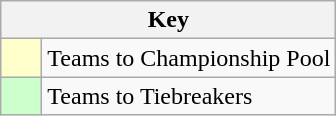<table class="wikitable" style="text-align: center;">
<tr>
<th colspan=2>Key</th>
</tr>
<tr>
<td style="background:#ffffcc; width:20px;"></td>
<td align=left>Teams to Championship Pool</td>
</tr>
<tr>
<td style="background:#ccffcc; width:20px;"></td>
<td align=left>Teams to Tiebreakers</td>
</tr>
</table>
